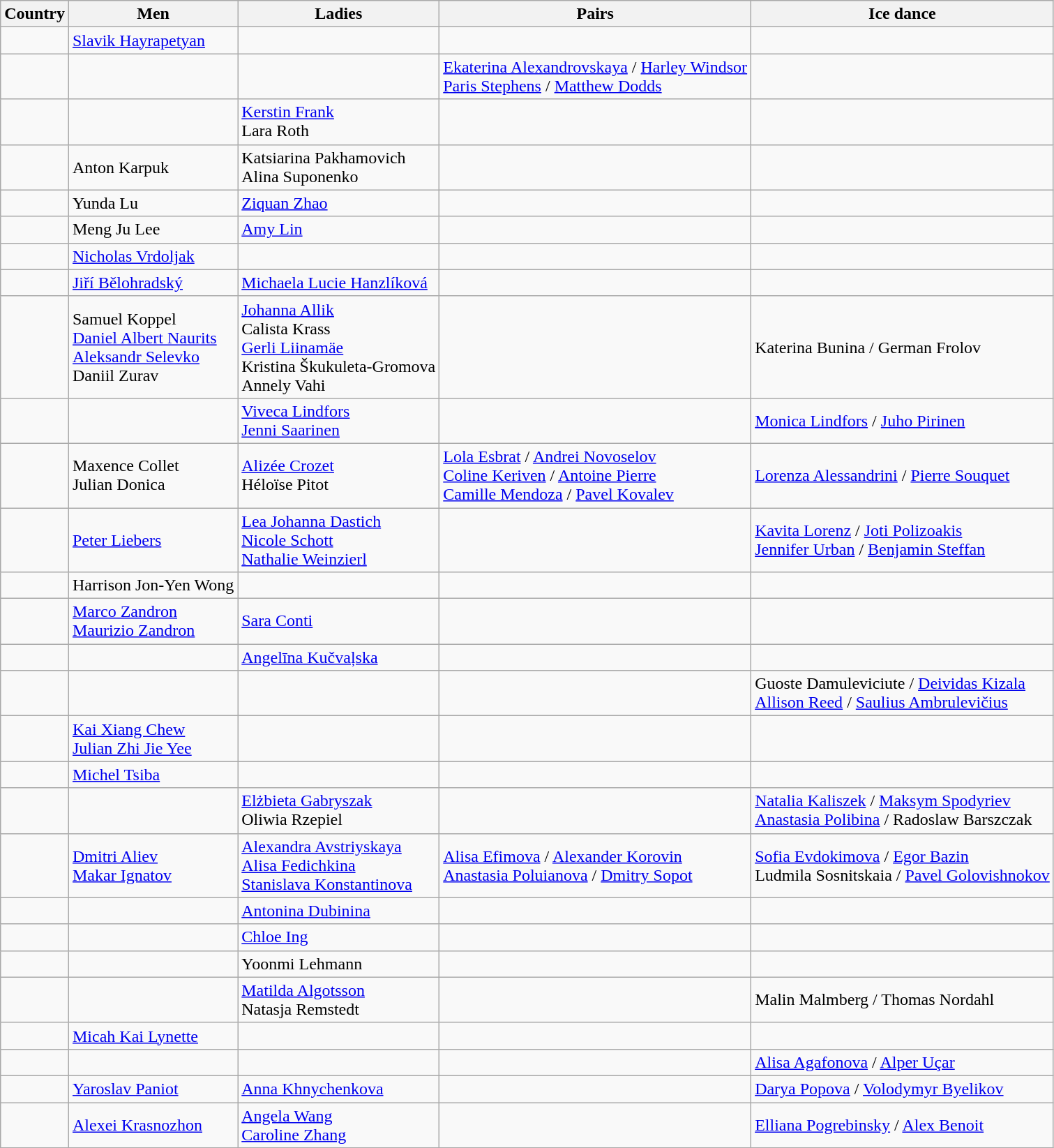<table class="wikitable">
<tr>
<th>Country</th>
<th>Men</th>
<th>Ladies</th>
<th>Pairs</th>
<th>Ice dance</th>
</tr>
<tr>
<td></td>
<td><a href='#'>Slavik Hayrapetyan</a></td>
<td></td>
<td></td>
<td></td>
</tr>
<tr>
<td></td>
<td></td>
<td></td>
<td><a href='#'>Ekaterina Alexandrovskaya</a> / <a href='#'>Harley Windsor</a> <br> <a href='#'>Paris Stephens</a> / <a href='#'>Matthew Dodds</a></td>
<td></td>
</tr>
<tr>
<td></td>
<td></td>
<td><a href='#'>Kerstin Frank</a> <br> Lara Roth</td>
<td></td>
<td></td>
</tr>
<tr>
<td></td>
<td>Anton Karpuk</td>
<td>Katsiarina Pakhamovich <br> Alina Suponenko</td>
<td></td>
<td></td>
</tr>
<tr>
<td></td>
<td>Yunda Lu</td>
<td><a href='#'>Ziquan Zhao</a></td>
<td></td>
<td></td>
</tr>
<tr>
<td></td>
<td>Meng Ju Lee</td>
<td><a href='#'>Amy Lin</a></td>
<td></td>
<td></td>
</tr>
<tr>
<td></td>
<td><a href='#'>Nicholas Vrdoljak</a></td>
<td></td>
<td></td>
<td></td>
</tr>
<tr>
<td></td>
<td><a href='#'>Jiří Bělohradský</a></td>
<td><a href='#'>Michaela Lucie Hanzlíková</a></td>
<td></td>
<td></td>
</tr>
<tr>
<td></td>
<td>Samuel Koppel <br><a href='#'>Daniel Albert Naurits</a> <br><a href='#'>Aleksandr Selevko</a> <br> Daniil Zurav</td>
<td><a href='#'>Johanna Allik</a> <br>Calista Krass <br><a href='#'>Gerli Liinamäe</a> <br> Kristina Škukuleta-Gromova <br> Annely Vahi</td>
<td></td>
<td>Katerina Bunina / German Frolov</td>
</tr>
<tr>
<td></td>
<td></td>
<td><a href='#'>Viveca Lindfors</a> <br> <a href='#'>Jenni Saarinen</a></td>
<td></td>
<td><a href='#'>Monica Lindfors</a> / <a href='#'>Juho Pirinen</a></td>
</tr>
<tr>
<td></td>
<td>Maxence Collet <br> Julian Donica</td>
<td><a href='#'>Alizée Crozet</a> <br> Héloïse Pitot</td>
<td><a href='#'>Lola Esbrat</a> / <a href='#'>Andrei Novoselov</a> <br> <a href='#'>Coline Keriven</a> / <a href='#'>Antoine Pierre</a> <br> <a href='#'>Camille Mendoza</a> / <a href='#'>Pavel Kovalev</a></td>
<td><a href='#'>Lorenza Alessandrini</a> / <a href='#'>Pierre Souquet</a></td>
</tr>
<tr>
<td></td>
<td><a href='#'>Peter Liebers</a></td>
<td><a href='#'>Lea Johanna Dastich</a> <br> <a href='#'>Nicole Schott</a> <br> <a href='#'>Nathalie Weinzierl</a></td>
<td></td>
<td><a href='#'>Kavita Lorenz</a> / <a href='#'>Joti Polizoakis</a> <br> <a href='#'>Jennifer Urban</a> / <a href='#'>Benjamin Steffan</a></td>
</tr>
<tr>
<td></td>
<td>Harrison Jon-Yen Wong</td>
<td></td>
<td></td>
<td></td>
</tr>
<tr>
<td></td>
<td><a href='#'>Marco Zandron</a> <br> <a href='#'>Maurizio Zandron</a></td>
<td><a href='#'>Sara Conti</a></td>
<td></td>
<td></td>
</tr>
<tr>
<td></td>
<td></td>
<td><a href='#'>Angelīna Kučvaļska</a></td>
<td></td>
<td></td>
</tr>
<tr>
<td></td>
<td></td>
<td></td>
<td></td>
<td>Guoste Damuleviciute / <a href='#'>Deividas Kizala</a> <br> <a href='#'>Allison Reed</a> / <a href='#'>Saulius Ambrulevičius</a></td>
</tr>
<tr>
<td></td>
<td><a href='#'>Kai Xiang Chew</a> <br> <a href='#'>Julian Zhi Jie Yee</a></td>
<td></td>
<td></td>
<td></td>
</tr>
<tr>
<td></td>
<td><a href='#'>Michel Tsiba</a></td>
<td></td>
<td></td>
<td></td>
</tr>
<tr>
<td></td>
<td></td>
<td><a href='#'>Elżbieta Gabryszak</a> <br> Oliwia Rzepiel</td>
<td></td>
<td><a href='#'>Natalia Kaliszek</a> / <a href='#'>Maksym Spodyriev</a> <br> <a href='#'>Anastasia Polibina</a> / Radoslaw Barszczak</td>
</tr>
<tr>
<td></td>
<td><a href='#'>Dmitri Aliev</a> <br> <a href='#'>Makar Ignatov</a></td>
<td><a href='#'>Alexandra Avstriyskaya</a> <br> <a href='#'>Alisa Fedichkina</a> <br> <a href='#'>Stanislava Konstantinova</a></td>
<td><a href='#'>Alisa Efimova</a> / <a href='#'>Alexander Korovin</a> <br> <a href='#'>Anastasia Poluianova</a> / <a href='#'>Dmitry Sopot</a></td>
<td><a href='#'>Sofia Evdokimova</a> / <a href='#'>Egor Bazin</a> <br> Ludmila Sosnitskaia / <a href='#'>Pavel Golovishnokov</a></td>
</tr>
<tr>
<td></td>
<td></td>
<td><a href='#'>Antonina Dubinina</a></td>
<td></td>
<td></td>
</tr>
<tr>
<td></td>
<td></td>
<td><a href='#'>Chloe Ing</a></td>
<td></td>
<td></td>
</tr>
<tr>
<td></td>
<td></td>
<td>Yoonmi Lehmann</td>
<td></td>
<td></td>
</tr>
<tr>
<td></td>
<td></td>
<td><a href='#'>Matilda Algotsson</a> <br> Natasja Remstedt</td>
<td></td>
<td>Malin Malmberg / Thomas Nordahl</td>
</tr>
<tr>
<td></td>
<td><a href='#'>Micah Kai Lynette</a></td>
<td></td>
<td></td>
<td></td>
</tr>
<tr>
<td></td>
<td></td>
<td></td>
<td></td>
<td><a href='#'>Alisa Agafonova</a> / <a href='#'>Alper Uçar</a></td>
</tr>
<tr>
<td></td>
<td><a href='#'>Yaroslav Paniot</a></td>
<td><a href='#'>Anna Khnychenkova</a></td>
<td></td>
<td><a href='#'>Darya Popova</a> / <a href='#'>Volodymyr Byelikov</a></td>
</tr>
<tr>
<td></td>
<td><a href='#'>Alexei Krasnozhon</a></td>
<td><a href='#'>Angela Wang</a> <br> <a href='#'>Caroline Zhang</a></td>
<td></td>
<td><a href='#'>Elliana Pogrebinsky</a> / <a href='#'>Alex Benoit</a></td>
</tr>
</table>
